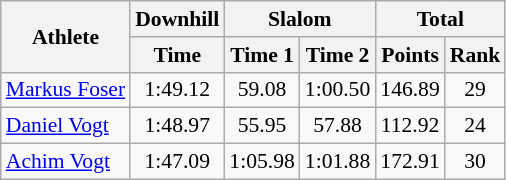<table class="wikitable" style="font-size:90%">
<tr>
<th rowspan="2">Athlete</th>
<th>Downhill</th>
<th colspan="2">Slalom</th>
<th colspan="2">Total</th>
</tr>
<tr>
<th>Time</th>
<th>Time 1</th>
<th>Time 2</th>
<th>Points</th>
<th>Rank</th>
</tr>
<tr>
<td><a href='#'>Markus Foser</a></td>
<td align="center">1:49.12</td>
<td align="center">59.08</td>
<td align="center">1:00.50</td>
<td align="center">146.89</td>
<td align="center">29</td>
</tr>
<tr>
<td><a href='#'>Daniel Vogt</a></td>
<td align="center">1:48.97</td>
<td align="center">55.95</td>
<td align="center">57.88</td>
<td align="center">112.92</td>
<td align="center">24</td>
</tr>
<tr>
<td><a href='#'>Achim Vogt</a></td>
<td align="center">1:47.09</td>
<td align="center">1:05.98</td>
<td align="center">1:01.88</td>
<td align="center">172.91</td>
<td align="center">30</td>
</tr>
</table>
